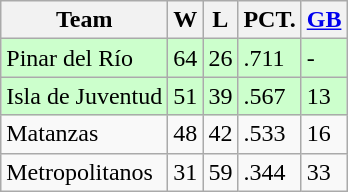<table class="wikitable">
<tr>
<th>Team</th>
<th>W</th>
<th>L</th>
<th>PCT.</th>
<th><a href='#'>GB</a></th>
</tr>
<tr style="background-color:#ccffcc;">
<td>Pinar del Río</td>
<td>64</td>
<td>26</td>
<td>.711</td>
<td>-</td>
</tr>
<tr style="background-color:#ccffcc;">
<td>Isla de Juventud</td>
<td>51</td>
<td>39</td>
<td>.567</td>
<td>13</td>
</tr>
<tr>
<td>Matanzas</td>
<td>48</td>
<td>42</td>
<td>.533</td>
<td>16</td>
</tr>
<tr>
<td>Metropolitanos</td>
<td>31</td>
<td>59</td>
<td>.344</td>
<td>33</td>
</tr>
</table>
